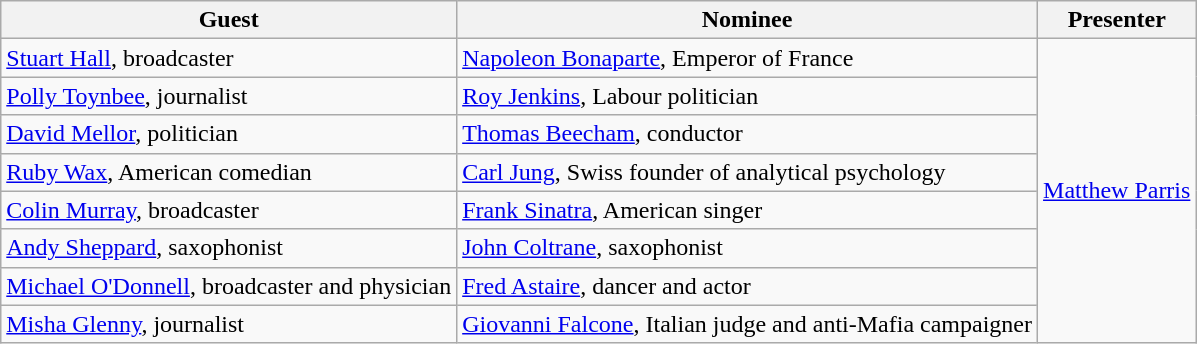<table class="wikitable">
<tr>
<th>Guest</th>
<th>Nominee</th>
<th>Presenter</th>
</tr>
<tr>
<td><a href='#'>Stuart Hall</a>, broadcaster</td>
<td><a href='#'>Napoleon Bonaparte</a>, Emperor of France</td>
<td rowspan="8"><a href='#'>Matthew Parris</a></td>
</tr>
<tr>
<td><a href='#'>Polly Toynbee</a>, journalist</td>
<td><a href='#'>Roy Jenkins</a>, Labour politician</td>
</tr>
<tr>
<td><a href='#'>David Mellor</a>, politician</td>
<td><a href='#'>Thomas Beecham</a>, conductor</td>
</tr>
<tr>
<td><a href='#'>Ruby Wax</a>, American comedian</td>
<td><a href='#'>Carl Jung</a>, Swiss founder of analytical psychology</td>
</tr>
<tr>
<td><a href='#'>Colin Murray</a>, broadcaster</td>
<td><a href='#'>Frank Sinatra</a>, American singer</td>
</tr>
<tr>
<td><a href='#'>Andy Sheppard</a>, saxophonist</td>
<td><a href='#'>John Coltrane</a>, saxophonist</td>
</tr>
<tr>
<td><a href='#'>Michael O'Donnell</a>, broadcaster and physician</td>
<td><a href='#'>Fred Astaire</a>, dancer and actor</td>
</tr>
<tr>
<td><a href='#'>Misha Glenny</a>, journalist</td>
<td><a href='#'>Giovanni Falcone</a>, Italian judge and anti-Mafia campaigner</td>
</tr>
</table>
